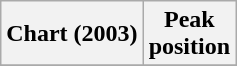<table class="wikitable plainrowheaders" style="text-align:center">
<tr>
<th scope="col">Chart (2003)</th>
<th scope="col">Peak<br> position</th>
</tr>
<tr>
</tr>
</table>
